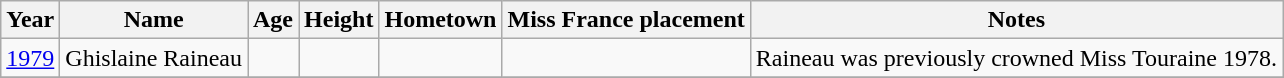<table class="wikitable sortable">
<tr>
<th>Year</th>
<th>Name</th>
<th>Age</th>
<th>Height</th>
<th>Hometown</th>
<th>Miss France placement</th>
<th>Notes</th>
</tr>
<tr>
<td><a href='#'>1979</a></td>
<td>Ghislaine Raineau</td>
<td></td>
<td></td>
<td></td>
<td></td>
<td>Raineau was previously crowned Miss Touraine 1978.</td>
</tr>
<tr>
</tr>
</table>
